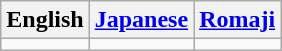<table class="wikitable">
<tr>
<th>English</th>
<th><a href='#'>Japanese</a></th>
<th><a href='#'>Romaji</a></th>
</tr>
<tr style="vertical-align:top">
<td></td>
<td></td>
<td></td>
</tr>
</table>
